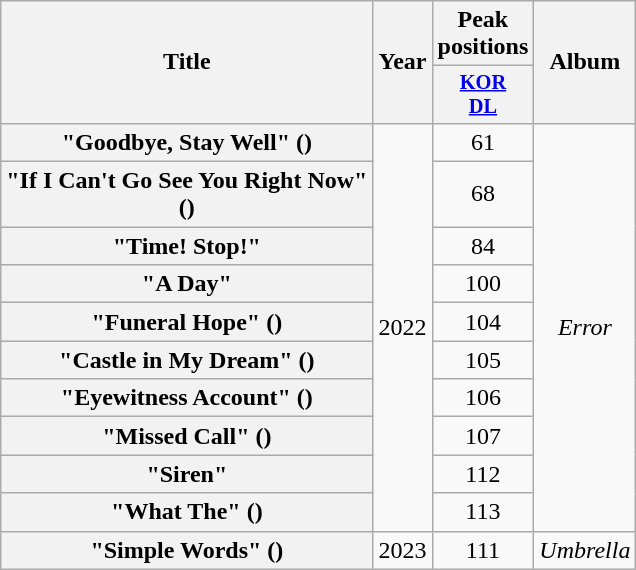<table class="wikitable plainrowheaders" style="text-align:center;">
<tr>
<th scope="col" rowspan="2">Title</th>
<th scope="col" rowspan="2">Year</th>
<th scope="col">Peak positions</th>
<th scope="col" rowspan="2">Album</th>
</tr>
<tr>
<th scope="col" style="width:3em;font-size:85%;"><a href='#'>KOR<br>DL</a><br></th>
</tr>
<tr>
<th scope="row">"Goodbye, Stay Well" ()<br></th>
<td rowspan="10">2022</td>
<td>61</td>
<td rowspan="10"><em>Error</em></td>
</tr>
<tr>
<th scope="row">"If I Can't Go See You Right Now" <br>()</th>
<td>68</td>
</tr>
<tr>
<th scope="row">"Time! Stop!"</th>
<td>84</td>
</tr>
<tr>
<th scope="row">"A Day"</th>
<td>100</td>
</tr>
<tr>
<th scope="row">"Funeral Hope" ()</th>
<td>104</td>
</tr>
<tr>
<th scope="row">"Castle in My Dream" ()</th>
<td>105</td>
</tr>
<tr>
<th scope="row">"Eyewitness Account" ()</th>
<td>106</td>
</tr>
<tr>
<th scope="row">"Missed Call" ()</th>
<td>107</td>
</tr>
<tr>
<th scope="row">"Siren"</th>
<td>112</td>
</tr>
<tr>
<th scope="row">"What The" ()</th>
<td>113</td>
</tr>
<tr>
<th scope="row">"Simple Words" ()<br></th>
<td>2023</td>
<td>111</td>
<td><em>Umbrella</em></td>
</tr>
</table>
